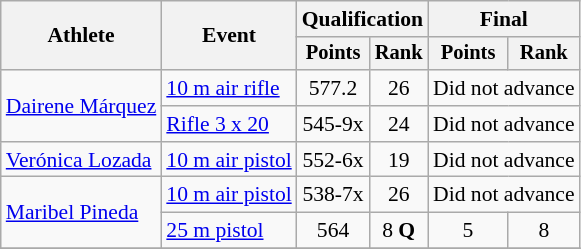<table class=wikitable style=font-size:90%;text-align:center>
<tr>
<th rowspan=2>Athlete</th>
<th rowspan=2>Event</th>
<th colspan=2>Qualification</th>
<th colspan=2>Final</th>
</tr>
<tr style=font-size:95%>
<th>Points</th>
<th>Rank</th>
<th>Points</th>
<th>Rank</th>
</tr>
<tr>
<td align=left rowspan=2><a href='#'>Dairene Márquez</a></td>
<td align=left><a href='#'>10 m air rifle</a></td>
<td>577.2</td>
<td>26</td>
<td colspan=2>Did not advance</td>
</tr>
<tr>
<td align=left><a href='#'>Rifle 3 x 20</a></td>
<td>545-9x</td>
<td>24</td>
<td colspan=2>Did not advance</td>
</tr>
<tr>
<td align=left><a href='#'>Verónica Lozada</a></td>
<td align=left><a href='#'>10 m air pistol</a></td>
<td>552-6x</td>
<td>19</td>
<td colspan=2>Did not advance</td>
</tr>
<tr>
<td align=left rowspan=2><a href='#'>Maribel Pineda</a></td>
<td align=left><a href='#'>10 m air pistol</a></td>
<td>538-7x</td>
<td>26</td>
<td colspan=2>Did not advance</td>
</tr>
<tr>
<td align=left><a href='#'>25 m pistol</a></td>
<td>564</td>
<td>8 <strong>Q</strong></td>
<td>5</td>
<td>8</td>
</tr>
<tr>
</tr>
</table>
